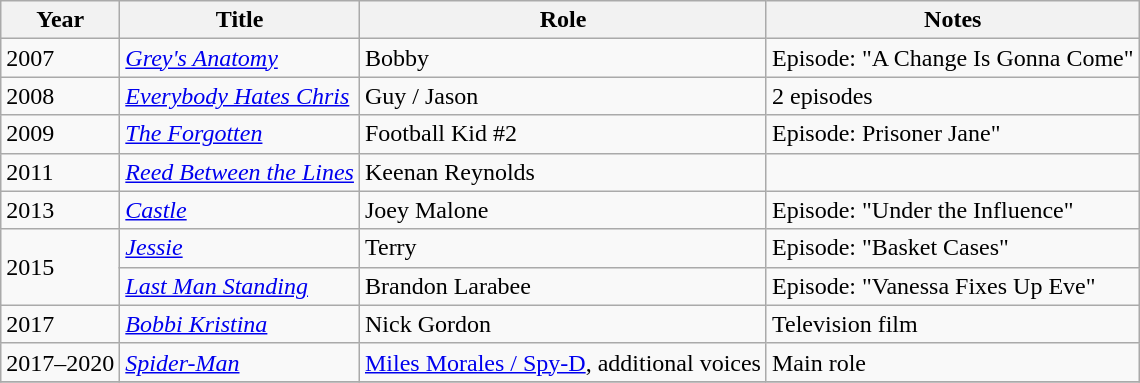<table class="wikitable sortable">
<tr>
<th>Year</th>
<th>Title</th>
<th>Role</th>
<th class="unsortable">Notes</th>
</tr>
<tr>
<td>2007</td>
<td><em><a href='#'>Grey's Anatomy</a></em></td>
<td>Bobby</td>
<td>Episode: "A Change Is Gonna Come"</td>
</tr>
<tr>
<td>2008</td>
<td><em><a href='#'>Everybody Hates Chris</a></em></td>
<td>Guy / Jason</td>
<td>2 episodes</td>
</tr>
<tr>
<td>2009</td>
<td><em><a href='#'>The Forgotten</a></em></td>
<td>Football Kid #2</td>
<td>Episode: Prisoner Jane"</td>
</tr>
<tr>
<td>2011</td>
<td><em><a href='#'>Reed Between the Lines</a></em></td>
<td>Keenan Reynolds</td>
<td></td>
</tr>
<tr>
<td>2013</td>
<td><em><a href='#'>Castle</a></em></td>
<td>Joey Malone</td>
<td>Episode: "Under the Influence"</td>
</tr>
<tr>
<td rowspan="2">2015</td>
<td><em><a href='#'>Jessie</a></em></td>
<td>Terry</td>
<td>Episode: "Basket Cases"</td>
</tr>
<tr>
<td><em><a href='#'>Last Man Standing</a></em></td>
<td>Brandon Larabee</td>
<td>Episode: "Vanessa Fixes Up Eve"</td>
</tr>
<tr>
<td>2017</td>
<td><em><a href='#'>Bobbi Kristina</a></em></td>
<td>Nick Gordon</td>
<td>Television film</td>
</tr>
<tr>
<td>2017–2020</td>
<td><em><a href='#'>Spider-Man</a></em></td>
<td><a href='#'>Miles Morales / Spy-D</a>, additional voices</td>
<td>Main role</td>
</tr>
<tr>
</tr>
</table>
